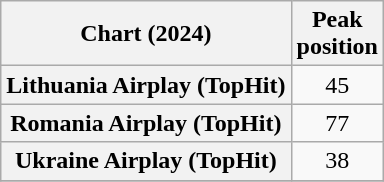<table class="wikitable sortable plainrowheaders" style="text-align:center">
<tr>
<th scope="col">Chart (2024)</th>
<th scope="col">Peak<br>position</th>
</tr>
<tr>
<th scope="row">Lithuania Airplay (TopHit)</th>
<td>45</td>
</tr>
<tr>
<th scope="row">Romania Airplay (TopHit)</th>
<td>77</td>
</tr>
<tr>
<th scope="row">Ukraine Airplay (TopHit)</th>
<td>38</td>
</tr>
<tr>
</tr>
</table>
